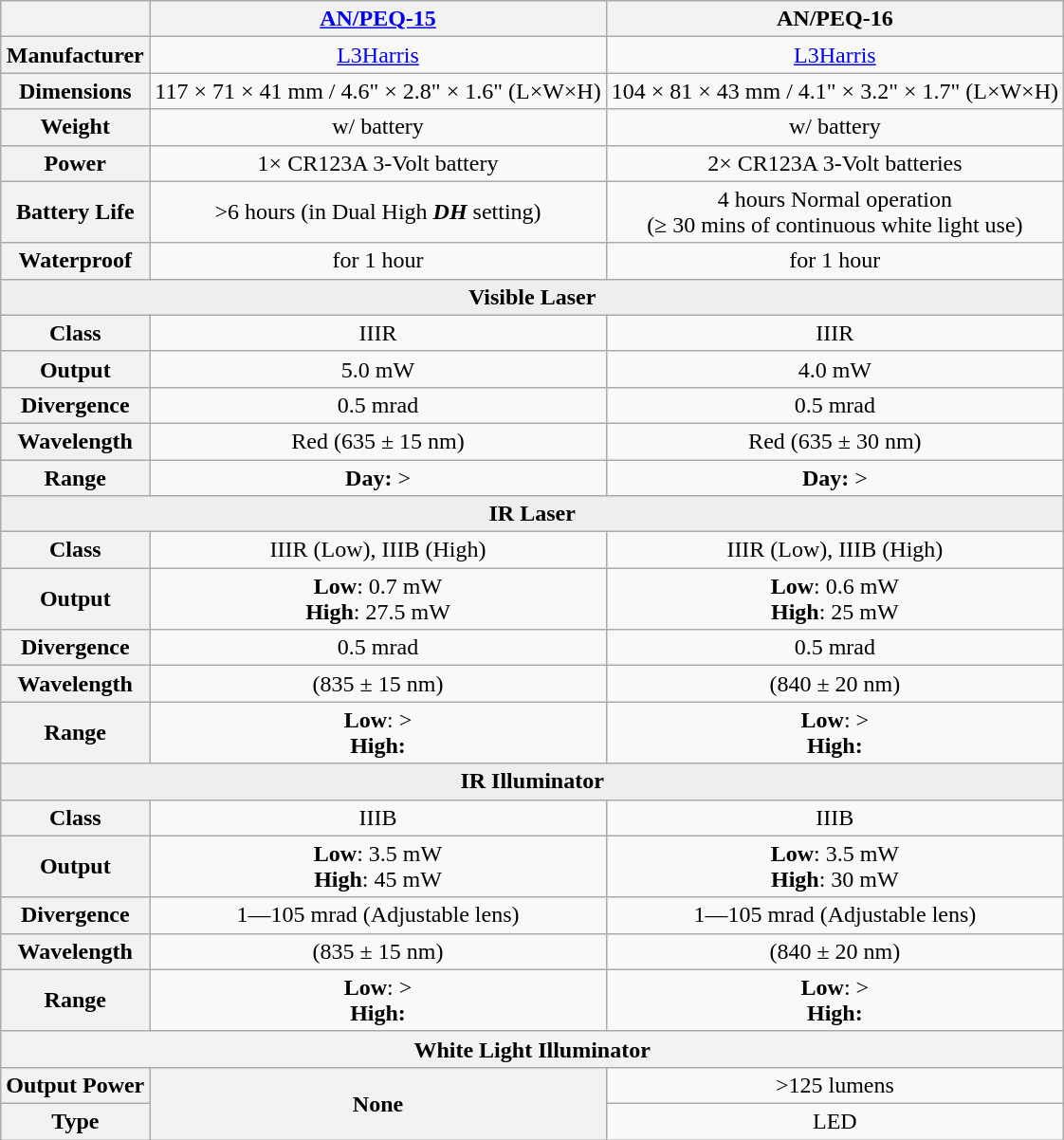<table class="wikitable" style="text-align:center">
<tr>
<th></th>
<th><a href='#'>AN/PEQ-15</a></th>
<th>AN/PEQ-16</th>
</tr>
<tr>
<th>Manufacturer</th>
<td><a href='#'>L3Harris</a></td>
<td><a href='#'>L3Harris</a></td>
</tr>
<tr>
<th>Dimensions</th>
<td style="text-align:center">117 × 71 × 41 mm / 4.6" × 2.8" × 1.6" (L×W×H)</td>
<td>104 × 81 × 43 mm / 4.1" × 3.2" × 1.7" (L×W×H)</td>
</tr>
<tr>
<th>Weight</th>
<td style="text-align:center"> w/ battery</td>
<td> w/ battery</td>
</tr>
<tr>
<th>Power</th>
<td style="text-align:center">1× CR123A 3-Volt battery</td>
<td>2× CR123A 3-Volt batteries</td>
</tr>
<tr>
<th>Battery Life</th>
<td>>6 hours (in Dual High <strong><em>DH</em></strong> setting)</td>
<td>4 hours Normal operation<br>(≥ 30 mins of continuous white light use)</td>
</tr>
<tr>
<th>Waterproof</th>
<td style="text-align:center"> for 1 hour</td>
<td> for 1 hour</td>
</tr>
<tr>
<th colspan="3" style="background-color:#EEEEEE">Visible Laser</th>
</tr>
<tr>
<th>Class</th>
<td>IIIR</td>
<td>IIIR</td>
</tr>
<tr>
<th>Output</th>
<td>5.0 mW</td>
<td style="text-align:center">4.0 mW</td>
</tr>
<tr>
<th>Divergence</th>
<td style="text-align:center">0.5 mrad</td>
<td>0.5 mrad</td>
</tr>
<tr>
<th>Wavelength</th>
<td><span>Red (635 ± 15 nm)</span></td>
<td><span>Red (635 ± 30 nm)</span></td>
</tr>
<tr>
<th>Range</th>
<td><strong>Day:</strong> ></td>
<td><strong>Day:</strong> ></td>
</tr>
<tr>
<th colspan="3" style="background-color:#EEEEEE">IR Laser</th>
</tr>
<tr>
<th>Class</th>
<td>IIIR (Low), IIIB (High)</td>
<td>IIIR (Low), IIIB (High)</td>
</tr>
<tr>
<th>Output</th>
<td><strong>Low</strong>: 0.7 mW<br><strong>High</strong>: 27.5 mW</td>
<td><strong>Low</strong>: 0.6 mW<br><strong>High</strong>: 25 mW</td>
</tr>
<tr>
<th>Divergence</th>
<td style="text-align:center">0.5 mrad</td>
<td>0.5 mrad</td>
</tr>
<tr>
<th>Wavelength</th>
<td style="text-align:center">(835 ± 15 nm)</td>
<td>(840 ± 20 nm)</td>
</tr>
<tr>
<th>Range</th>
<td style="text-align:center"><strong>Low</strong>: ><br><strong>High:</strong> </td>
<td><strong>Low</strong>: ><br><strong>High:</strong> </td>
</tr>
<tr>
<th colspan="3" style="background-color:#EEEEEE">IR Illuminator</th>
</tr>
<tr>
<th>Class</th>
<td>IIIB</td>
<td>IIIB</td>
</tr>
<tr style="text-align:center">
<th>Output</th>
<td><strong>Low</strong>: 3.5 mW<br><strong>High</strong>: 45 mW</td>
<td style="text-align:center"><strong>Low</strong>: 3.5 mW<br><strong>High</strong>: 30 mW</td>
</tr>
<tr>
<th>Divergence</th>
<td style="text-align:center">1—105 mrad (Adjustable lens)</td>
<td>1—105 mrad (Adjustable lens)</td>
</tr>
<tr>
<th>Wavelength</th>
<td style="text-align:center">(835 ± 15 nm)</td>
<td>(840 ± 20 nm)</td>
</tr>
<tr>
<th>Range</th>
<td><strong>Low</strong>: ><br><strong>High:</strong> </td>
<td><strong>Low</strong>: ><br><strong>High:</strong> </td>
</tr>
<tr>
<th colspan="3">White Light Illuminator</th>
</tr>
<tr>
<th>Output Power</th>
<th rowspan="2">None</th>
<td>>125 lumens</td>
</tr>
<tr>
<th>Type</th>
<td>LED</td>
</tr>
</table>
